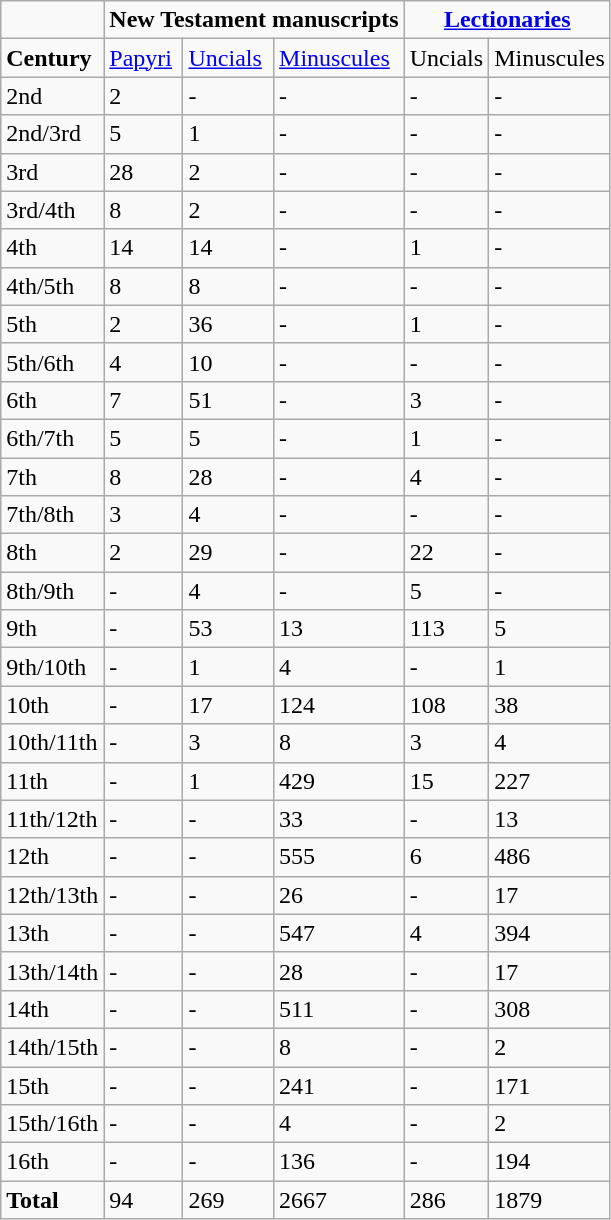<table class="wikitable">
<tr>
<td></td>
<td colspan="3"><strong>New Testament manuscripts</strong></td>
<td colspan="2" align="center"><a href='#'><strong>Lectionaries</strong></a></td>
</tr>
<tr>
<td rowspan=""><strong>Century</strong></td>
<td><a href='#'>Papyri</a></td>
<td><a href='#'>Uncials</a></td>
<td><a href='#'>Minuscules</a></td>
<td>Uncials</td>
<td>Minuscules</td>
</tr>
<tr>
<td>2nd</td>
<td>2</td>
<td>-</td>
<td>-</td>
<td>-</td>
<td>-</td>
</tr>
<tr>
<td>2nd/3rd</td>
<td>5</td>
<td>1</td>
<td>-</td>
<td>-</td>
<td>-</td>
</tr>
<tr>
<td>3rd</td>
<td>28</td>
<td>2</td>
<td>-</td>
<td>-</td>
<td>-</td>
</tr>
<tr>
<td>3rd/4th</td>
<td>8</td>
<td>2</td>
<td>-</td>
<td>-</td>
<td>-</td>
</tr>
<tr>
<td>4th</td>
<td>14</td>
<td>14</td>
<td>-</td>
<td>1</td>
<td>-</td>
</tr>
<tr>
<td>4th/5th</td>
<td>8</td>
<td>8</td>
<td>-</td>
<td>-</td>
<td>-</td>
</tr>
<tr>
<td>5th</td>
<td>2</td>
<td>36</td>
<td>-</td>
<td>1</td>
<td>-</td>
</tr>
<tr>
<td>5th/6th</td>
<td>4</td>
<td>10</td>
<td>-</td>
<td>-</td>
<td>-</td>
</tr>
<tr>
<td>6th</td>
<td>7</td>
<td>51</td>
<td>-</td>
<td>3</td>
<td>-</td>
</tr>
<tr>
<td>6th/7th</td>
<td>5</td>
<td>5</td>
<td>-</td>
<td>1</td>
<td>-</td>
</tr>
<tr>
<td>7th</td>
<td>8</td>
<td>28</td>
<td>-</td>
<td>4</td>
<td>-</td>
</tr>
<tr>
<td>7th/8th</td>
<td>3</td>
<td>4</td>
<td>-</td>
<td>-</td>
<td>-</td>
</tr>
<tr>
<td>8th</td>
<td>2</td>
<td>29</td>
<td>-</td>
<td>22</td>
<td>-</td>
</tr>
<tr>
<td>8th/9th</td>
<td>-</td>
<td>4</td>
<td>-</td>
<td>5</td>
<td>-</td>
</tr>
<tr>
<td>9th</td>
<td>-</td>
<td>53</td>
<td>13</td>
<td>113</td>
<td>5</td>
</tr>
<tr>
<td>9th/10th</td>
<td>-</td>
<td>1</td>
<td>4</td>
<td>-</td>
<td>1</td>
</tr>
<tr>
<td>10th</td>
<td>-</td>
<td>17</td>
<td>124</td>
<td>108</td>
<td>38</td>
</tr>
<tr>
<td>10th/11th</td>
<td>-</td>
<td>3</td>
<td>8</td>
<td>3</td>
<td>4</td>
</tr>
<tr>
<td>11th</td>
<td>-</td>
<td>1</td>
<td>429</td>
<td>15</td>
<td>227</td>
</tr>
<tr>
<td>11th/12th</td>
<td>-</td>
<td>-</td>
<td>33</td>
<td>-</td>
<td>13</td>
</tr>
<tr>
<td>12th</td>
<td>-</td>
<td>-</td>
<td>555</td>
<td>6</td>
<td>486</td>
</tr>
<tr>
<td>12th/13th</td>
<td>-</td>
<td>-</td>
<td>26</td>
<td>-</td>
<td>17</td>
</tr>
<tr>
<td>13th</td>
<td>-</td>
<td>-</td>
<td>547</td>
<td>4</td>
<td>394</td>
</tr>
<tr>
<td>13th/14th</td>
<td>-</td>
<td>-</td>
<td>28</td>
<td>-</td>
<td>17</td>
</tr>
<tr>
<td>14th</td>
<td>-</td>
<td>-</td>
<td>511</td>
<td>-</td>
<td>308</td>
</tr>
<tr>
<td>14th/15th</td>
<td>-</td>
<td>-</td>
<td>8</td>
<td>-</td>
<td>2</td>
</tr>
<tr>
<td>15th</td>
<td>-</td>
<td>-</td>
<td>241</td>
<td>-</td>
<td>171</td>
</tr>
<tr>
<td>15th/16th</td>
<td>-</td>
<td>-</td>
<td>4</td>
<td>-</td>
<td>2</td>
</tr>
<tr>
<td>16th</td>
<td>-</td>
<td>-</td>
<td>136</td>
<td>-</td>
<td>194</td>
</tr>
<tr>
<td><strong>Total</strong></td>
<td>94</td>
<td>269</td>
<td>2667</td>
<td>286</td>
<td>1879</td>
</tr>
</table>
